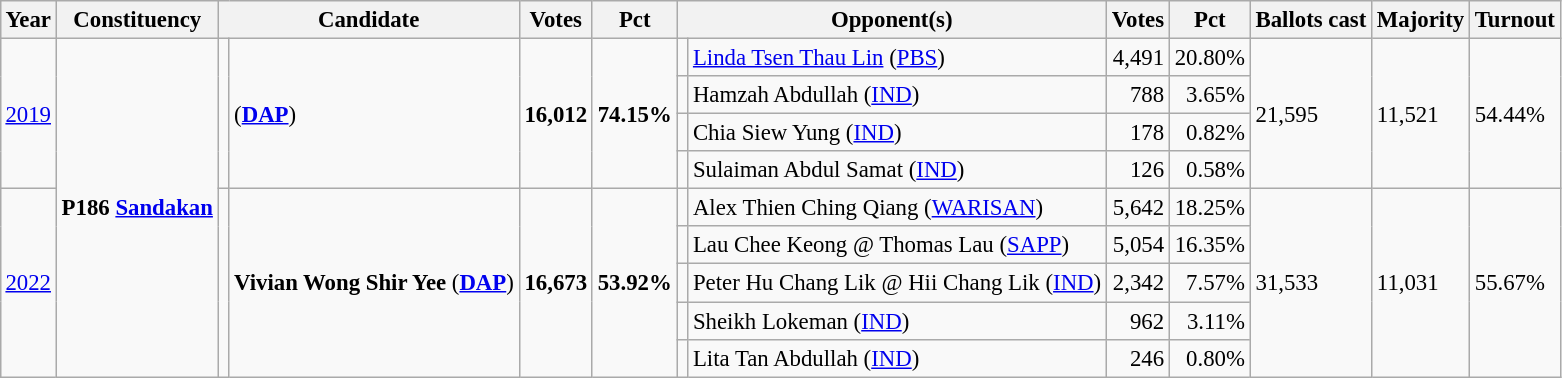<table class="wikitable" style="margin:0.5em ; font-size:95%">
<tr>
<th>Year</th>
<th>Constituency</th>
<th colspan=2>Candidate</th>
<th>Votes</th>
<th>Pct</th>
<th colspan=2>Opponent(s)</th>
<th>Votes</th>
<th>Pct</th>
<th>Ballots cast</th>
<th>Majority</th>
<th>Turnout</th>
</tr>
<tr>
<td rowspan="4"><a href='#'>2019</a></td>
<td rowspan="9"><strong>P186 <a href='#'>Sandakan</a></strong></td>
<td rowspan="4" ></td>
<td rowspan="4"><strong></strong> (<a href='#'><strong>DAP</strong></a>)</td>
<td rowspan="4" align=right><strong>16,012</strong></td>
<td rowspan="4"><strong>74.15%</strong></td>
<td></td>
<td><a href='#'>Linda Tsen Thau Lin</a> (<a href='#'>PBS</a>)</td>
<td align=right>4,491</td>
<td>20.80%</td>
<td rowspan=4>21,595</td>
<td rowspan=4>11,521</td>
<td rowspan=4>54.44%</td>
</tr>
<tr>
<td></td>
<td>Hamzah Abdullah  (<a href='#'>IND</a>)</td>
<td align=right>788</td>
<td align=right>3.65%</td>
</tr>
<tr>
<td></td>
<td>Chia Siew Yung  (<a href='#'>IND</a>)</td>
<td align=right>178</td>
<td align=right>0.82%</td>
</tr>
<tr>
<td></td>
<td>Sulaiman Abdul Samat  (<a href='#'>IND</a>)</td>
<td align=right>126</td>
<td align=right>0.58%</td>
</tr>
<tr>
<td rowspan="5"><a href='#'>2022</a></td>
<td rowspan="5" ></td>
<td rowspan="5"><strong>Vivian Wong Shir Yee</strong> (<a href='#'><strong>DAP</strong></a>)</td>
<td rowspan="5" align=right><strong>16,673</strong></td>
<td rowspan="5"><strong>53.92%</strong></td>
<td></td>
<td>Alex Thien Ching Qiang (<a href='#'>WARISAN</a>)</td>
<td align=right>5,642</td>
<td>18.25%</td>
<td rowspan=5>31,533</td>
<td rowspan=5>11,031</td>
<td rowspan=5>55.67%</td>
</tr>
<tr>
<td></td>
<td>Lau Chee Keong @ Thomas Lau (<a href='#'>SAPP</a>)</td>
<td align=right>5,054</td>
<td>16.35%</td>
</tr>
<tr>
<td></td>
<td>Peter Hu Chang Lik @ Hii Chang Lik (<a href='#'>IND</a>)</td>
<td align=right>2,342</td>
<td align=right>7.57%</td>
</tr>
<tr>
<td></td>
<td>Sheikh Lokeman (<a href='#'>IND</a>)</td>
<td align=right>962</td>
<td align=right>3.11%</td>
</tr>
<tr>
<td></td>
<td>Lita Tan Abdullah (<a href='#'>IND</a>)</td>
<td align=right>246</td>
<td align=right>0.80%</td>
</tr>
</table>
